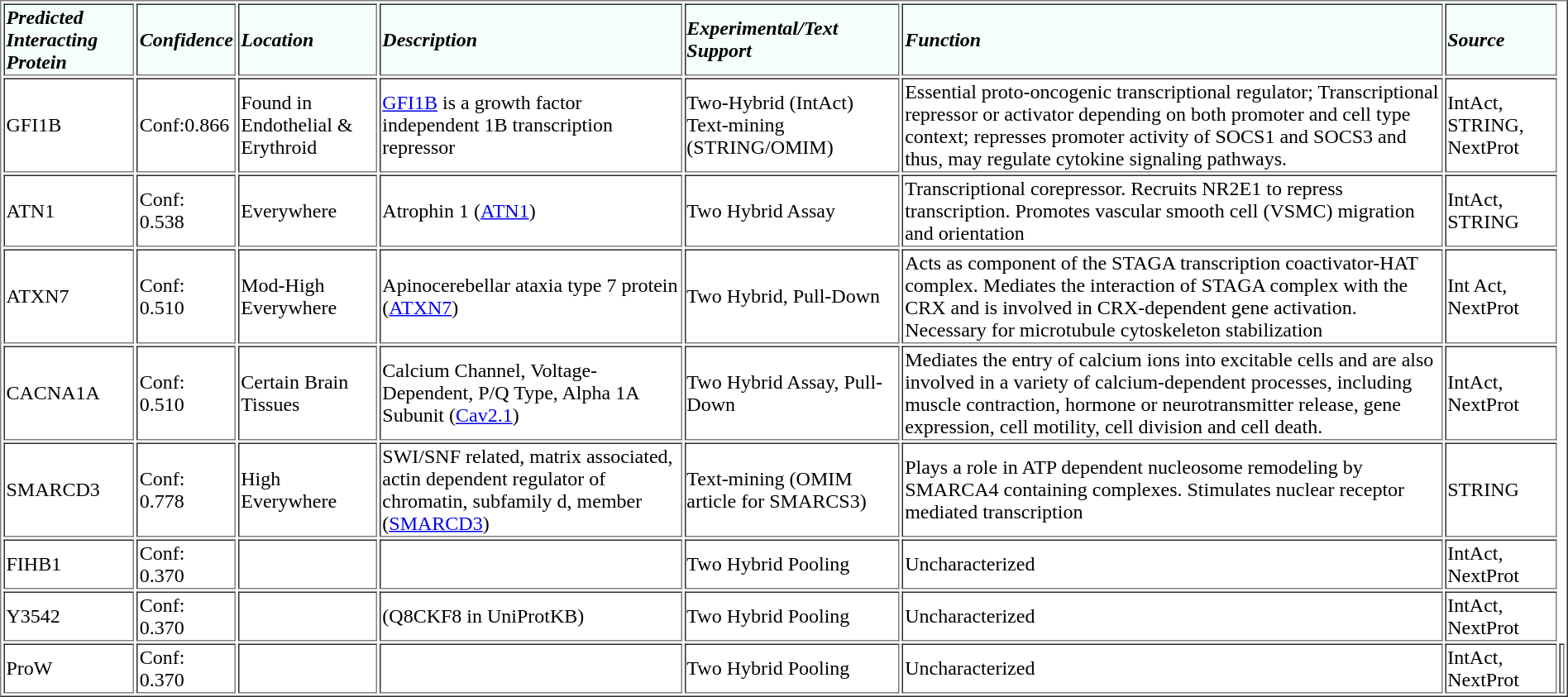<table border="1">
<tr style="background:#F5FFFA;">
<td><strong><em>  Predicted Interacting Protein </em></strong></td>
<td><strong><em> Confidence</em></strong></td>
<td><strong><em>Location</em></strong></td>
<td><strong><em>Description</em></strong></td>
<td><strong><em>Experimental/Text Support</em></strong></td>
<td><strong><em>Function</em></strong></td>
<td><strong><em>Source</em></strong></td>
</tr>
<tr>
<td><span>GFI1B</span></td>
<td>Conf:0.866</td>
<td>Found in Endothelial & Erythroid</td>
<td><a href='#'>GFI1B</a> is a growth factor independent 1B transcription repressor</td>
<td>Two-Hybrid (IntAct) Text-mining (STRING/OMIM)</td>
<td>Essential proto-oncogenic transcriptional regulator; Transcriptional repressor or activator depending on both promoter and cell type context; represses promoter activity of SOCS1 and SOCS3 and thus, may regulate cytokine signaling pathways.</td>
<td>IntAct, STRING, NextProt</td>
</tr>
<tr>
<td><span>ATN1</span></td>
<td>Conf: 0.538</td>
<td>Everywhere</td>
<td>Atrophin 1 (<a href='#'>ATN1</a>)</td>
<td>Two Hybrid Assay</td>
<td>Transcriptional corepressor. Recruits NR2E1 to repress transcription. Promotes vascular smooth cell (VSMC) migration and orientation</td>
<td>IntAct, STRING</td>
</tr>
<tr>
<td><span>ATXN7</span></td>
<td>Conf: 0.510</td>
<td>Mod-High Everywhere</td>
<td>Apinocerebellar ataxia type 7 protein (<a href='#'>ATXN7</a>)</td>
<td>Two Hybrid, Pull-Down</td>
<td>Acts as component of the STAGA transcription coactivator-HAT complex. Mediates the interaction of STAGA complex with the CRX and is involved in CRX-dependent gene activation. Necessary for microtubule cytoskeleton stabilization</td>
<td>Int Act, NextProt</td>
</tr>
<tr>
<td><span>CACNA1A</span></td>
<td>Conf: 0.510</td>
<td>Certain Brain Tissues</td>
<td>Calcium Channel, Voltage-Dependent, P/Q Type, Alpha 1A Subunit  (<a href='#'>Cav2.1</a>)</td>
<td>Two Hybrid Assay, Pull-Down</td>
<td>Mediates the entry of calcium ions into excitable cells and are also involved in a variety of calcium-dependent processes, including muscle contraction, hormone or neurotransmitter release, gene expression, cell motility, cell division and cell death.</td>
<td>IntAct, NextProt</td>
</tr>
<tr>
<td><span> SMARCD3 </span></td>
<td>Conf: 0.778</td>
<td>High Everywhere</td>
<td>SWI/SNF related, matrix associated, actin dependent regulator of chromatin, subfamily d, member (<a href='#'>SMARCD3</a>)</td>
<td>Text-mining (OMIM article for SMARCS3)</td>
<td>Plays a role in ATP dependent nucleosome remodeling by SMARCA4 containing complexes. Stimulates nuclear receptor mediated transcription</td>
<td>STRING</td>
</tr>
<tr>
<td><span> FIHB1</span></td>
<td>Conf: 0.370</td>
<td></td>
<td></td>
<td>Two Hybrid Pooling</td>
<td>Uncharacterized</td>
<td>IntAct, NextProt</td>
</tr>
<tr>
<td><span> Y3542</span></td>
<td>Conf: 0.370</td>
<td></td>
<td>(Q8CKF8 in UniProtKB)</td>
<td>Two Hybrid Pooling</td>
<td>Uncharacterized</td>
<td>IntAct, NextProt</td>
</tr>
<tr>
<td><span> ProW</span></td>
<td>Conf: 0.370</td>
<td></td>
<td></td>
<td>Two Hybrid Pooling</td>
<td>Uncharacterized</td>
<td>IntAct, NextProt</td>
<td></td>
</tr>
</table>
